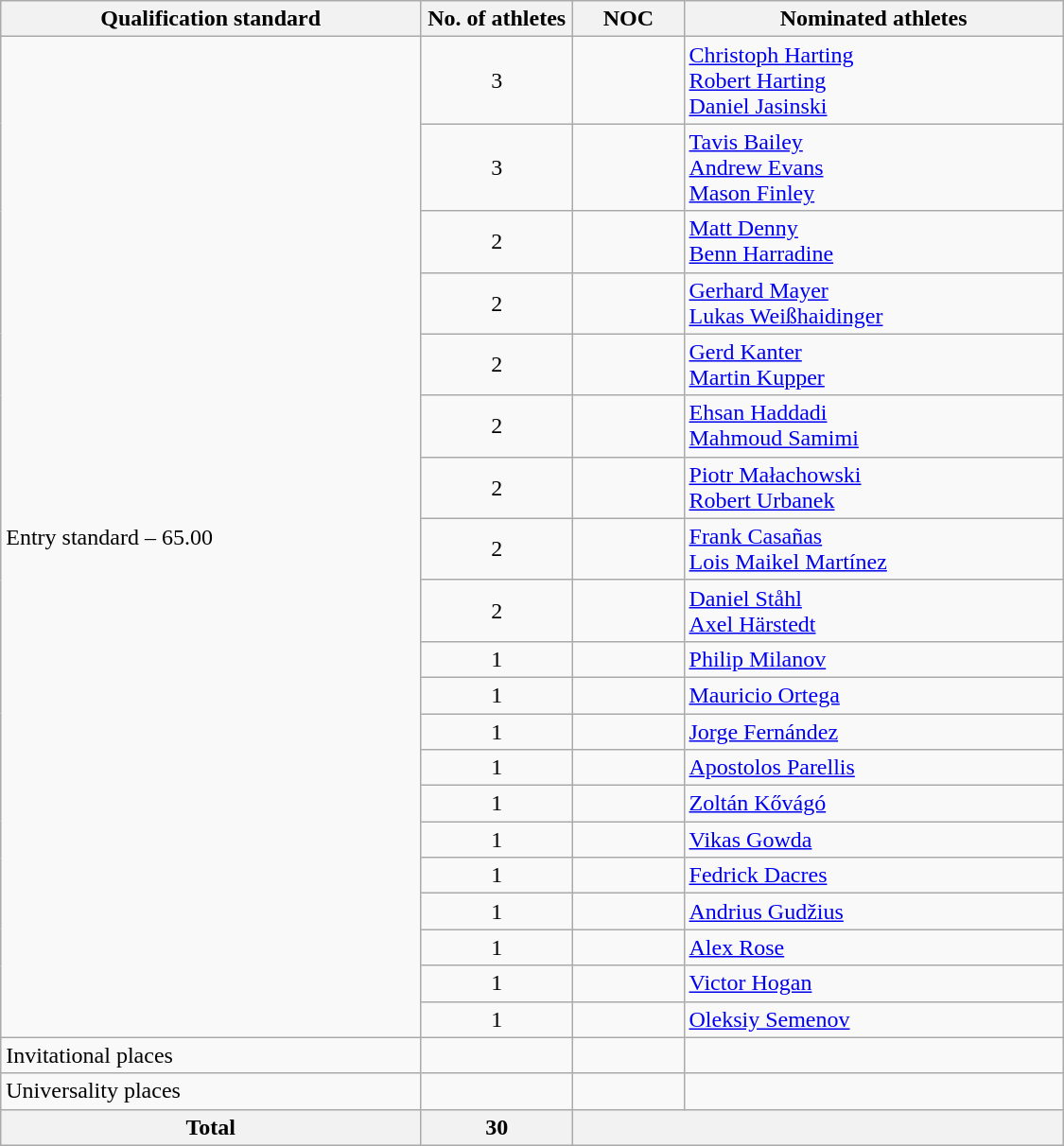<table class="wikitable"  style="text-align:left; width:750px;">
<tr>
<th>Qualification standard</th>
<th width=100>No. of athletes</th>
<th>NOC</th>
<th>Nominated athletes</th>
</tr>
<tr>
<td rowspan=20>Entry standard – 65.00</td>
<td style="text-align:center;">3</td>
<td></td>
<td><a href='#'>Christoph Harting</a><br><a href='#'>Robert Harting</a><br><a href='#'>Daniel Jasinski</a></td>
</tr>
<tr>
<td style="text-align:center;">3</td>
<td></td>
<td><a href='#'>Tavis Bailey</a><br><a href='#'>Andrew Evans</a><br><a href='#'>Mason Finley</a></td>
</tr>
<tr>
<td style="text-align:center;">2</td>
<td></td>
<td><a href='#'>Matt Denny</a><br><a href='#'>Benn Harradine</a></td>
</tr>
<tr>
<td style="text-align:center;">2</td>
<td></td>
<td><a href='#'>Gerhard Mayer</a><br><a href='#'>Lukas Weißhaidinger</a></td>
</tr>
<tr>
<td style="text-align:center;">2</td>
<td></td>
<td><a href='#'>Gerd Kanter</a><br><a href='#'>Martin Kupper</a></td>
</tr>
<tr>
<td style="text-align:center;">2</td>
<td></td>
<td><a href='#'>Ehsan Haddadi</a><br><a href='#'>Mahmoud Samimi</a></td>
</tr>
<tr>
<td style="text-align:center;">2</td>
<td></td>
<td><a href='#'>Piotr Małachowski</a><br><a href='#'>Robert Urbanek</a></td>
</tr>
<tr>
<td style="text-align:center;">2</td>
<td></td>
<td><a href='#'>Frank Casañas</a><br><a href='#'>Lois Maikel Martínez</a></td>
</tr>
<tr>
<td style="text-align:center;">2</td>
<td></td>
<td><a href='#'>Daniel Ståhl</a><br><a href='#'>Axel Härstedt</a></td>
</tr>
<tr>
<td style="text-align:center;">1</td>
<td></td>
<td><a href='#'>Philip Milanov</a></td>
</tr>
<tr>
<td style="text-align:center;">1</td>
<td></td>
<td><a href='#'>Mauricio Ortega</a></td>
</tr>
<tr>
<td style="text-align:center;">1</td>
<td></td>
<td><a href='#'>Jorge Fernández</a></td>
</tr>
<tr>
<td style="text-align:center;">1</td>
<td></td>
<td><a href='#'>Apostolos Parellis</a></td>
</tr>
<tr>
<td style="text-align:center;">1</td>
<td></td>
<td><a href='#'>Zoltán Kővágó</a></td>
</tr>
<tr>
<td style="text-align:center;">1</td>
<td></td>
<td><a href='#'>Vikas Gowda</a></td>
</tr>
<tr>
<td style="text-align:center;">1</td>
<td></td>
<td><a href='#'>Fedrick Dacres</a></td>
</tr>
<tr>
<td style="text-align:center;">1</td>
<td></td>
<td><a href='#'>Andrius Gudžius</a></td>
</tr>
<tr>
<td style="text-align:center;">1</td>
<td></td>
<td><a href='#'>Alex Rose</a></td>
</tr>
<tr>
<td style="text-align:center;">1</td>
<td></td>
<td><a href='#'>Victor Hogan</a></td>
</tr>
<tr>
<td style="text-align:center;">1</td>
<td></td>
<td><a href='#'>Oleksiy Semenov</a></td>
</tr>
<tr>
<td>Invitational places</td>
<td></td>
<td></td>
<td></td>
</tr>
<tr>
<td>Universality places</td>
<td></td>
<td></td>
<td></td>
</tr>
<tr>
<th>Total</th>
<th>30</th>
<th colspan=2></th>
</tr>
</table>
